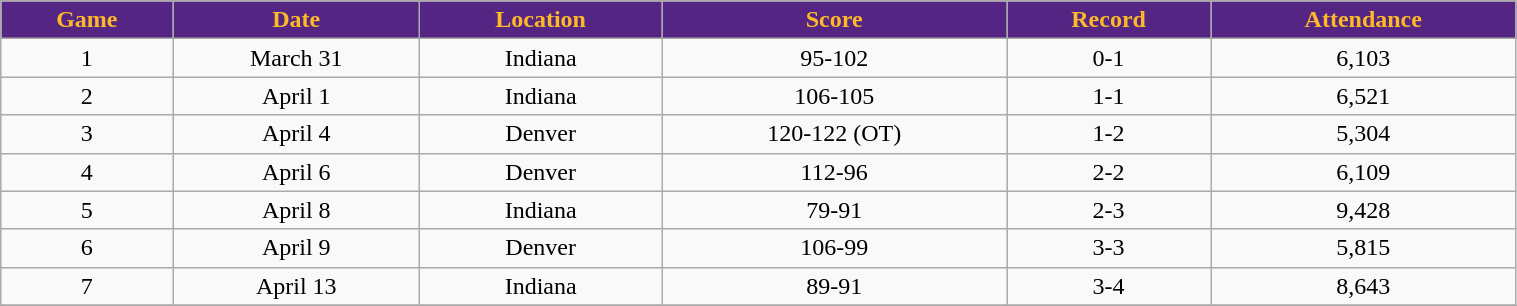<table class="wikitable" width="80%">
<tr align="center"  style="background:#552583;color:#FDB927;">
<td><strong>Game</strong></td>
<td><strong>Date</strong></td>
<td><strong>Location</strong></td>
<td><strong>Score</strong></td>
<td><strong>Record</strong></td>
<td><strong>Attendance</strong></td>
</tr>
<tr align="center" bgcolor="">
<td>1</td>
<td>March 31</td>
<td>Indiana</td>
<td>95-102</td>
<td>0-1</td>
<td>6,103</td>
</tr>
<tr align="center" bgcolor="">
<td>2</td>
<td>April 1</td>
<td>Indiana</td>
<td>106-105</td>
<td>1-1</td>
<td>6,521</td>
</tr>
<tr align="center" bgcolor="">
<td>3</td>
<td>April 4</td>
<td>Denver</td>
<td>120-122 (OT)</td>
<td>1-2</td>
<td>5,304</td>
</tr>
<tr align="center" bgcolor="">
<td>4</td>
<td>April 6</td>
<td>Denver</td>
<td>112-96</td>
<td>2-2</td>
<td>6,109</td>
</tr>
<tr align="center" bgcolor="">
<td>5</td>
<td>April 8</td>
<td>Indiana</td>
<td>79-91</td>
<td>2-3</td>
<td>9,428</td>
</tr>
<tr align="center" bgcolor="">
<td>6</td>
<td>April 9</td>
<td>Denver</td>
<td>106-99</td>
<td>3-3</td>
<td>5,815</td>
</tr>
<tr align="center" bgcolor="">
<td>7</td>
<td>April 13</td>
<td>Indiana</td>
<td>89-91</td>
<td>3-4</td>
<td>8,643</td>
</tr>
<tr align="center" bgcolor="">
</tr>
</table>
